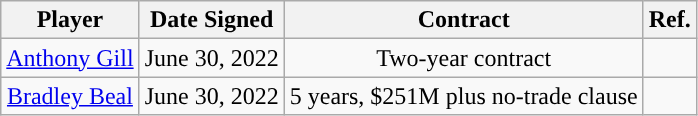<table class="wikitable sortable sortable" style="text-align: center">
<tr>
<th>Player</th>
<th>Date Signed</th>
<th>Contract</th>
<th>Ref.</th>
</tr>
<tr>
<td><a href='#'>Anthony Gill</a></td>
<td>June 30, 2022</td>
<td>Two-year contract</td>
<td></td>
</tr>
<tr>
<td><a href='#'>Bradley Beal</a></td>
<td>June 30, 2022</td>
<td>5 years, $251M plus no-trade clause</td>
<td></td>
</tr>
</table>
